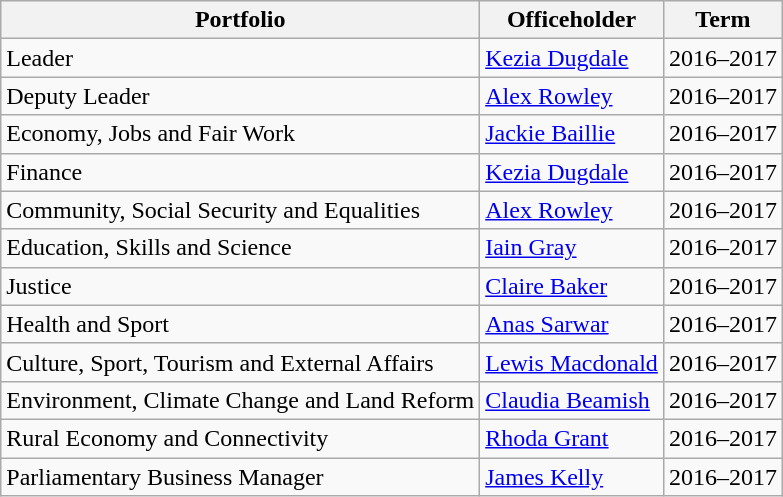<table class="wikitable">
<tr>
<th>Portfolio</th>
<th>Officeholder</th>
<th>Term</th>
</tr>
<tr>
<td>Leader</td>
<td><a href='#'>Kezia Dugdale</a></td>
<td>2016–2017</td>
</tr>
<tr>
<td>Deputy Leader</td>
<td><a href='#'>Alex Rowley</a></td>
<td>2016–2017</td>
</tr>
<tr>
<td>Economy, Jobs and Fair Work</td>
<td><a href='#'>Jackie Baillie</a></td>
<td>2016–2017</td>
</tr>
<tr>
<td>Finance</td>
<td><a href='#'>Kezia Dugdale</a></td>
<td>2016–2017</td>
</tr>
<tr>
<td>Community, Social Security and Equalities</td>
<td><a href='#'>Alex Rowley</a></td>
<td>2016–2017</td>
</tr>
<tr>
<td>Education, Skills and Science</td>
<td><a href='#'>Iain Gray</a></td>
<td>2016–2017</td>
</tr>
<tr>
<td>Justice</td>
<td><a href='#'>Claire Baker</a></td>
<td>2016–2017</td>
</tr>
<tr>
<td>Health and Sport</td>
<td><a href='#'>Anas Sarwar</a></td>
<td>2016–2017</td>
</tr>
<tr>
<td>Culture, Sport, Tourism and External Affairs</td>
<td><a href='#'>Lewis Macdonald</a></td>
<td>2016–2017</td>
</tr>
<tr>
<td>Environment, Climate Change and Land Reform</td>
<td><a href='#'>Claudia Beamish</a></td>
<td>2016–2017</td>
</tr>
<tr>
<td>Rural Economy and Connectivity</td>
<td><a href='#'>Rhoda Grant</a></td>
<td>2016–2017</td>
</tr>
<tr>
<td>Parliamentary Business Manager</td>
<td><a href='#'>James Kelly</a></td>
<td>2016–2017</td>
</tr>
</table>
